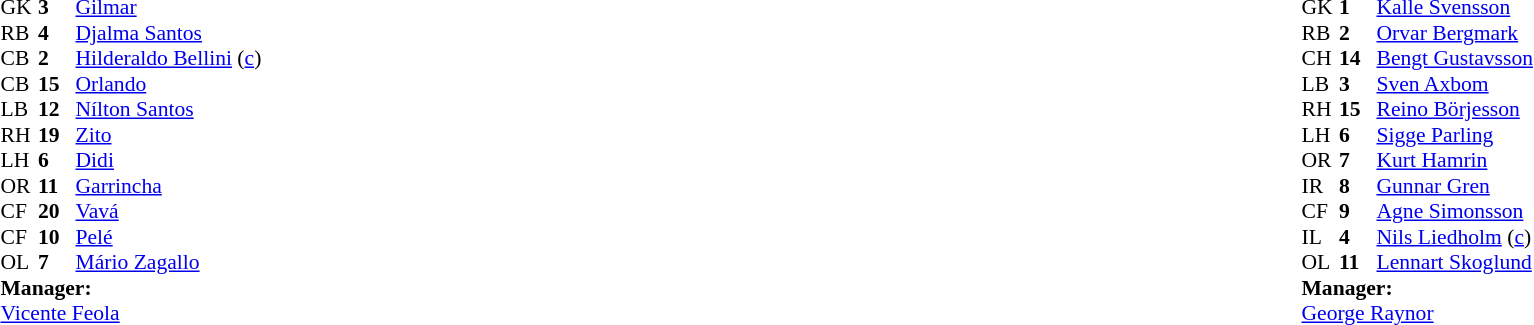<table width="100%">
<tr>
<td valign="top" width="50%"><br><table style="font-size: 90%" cellspacing="0" cellpadding="0">
<tr>
<td colspan="4"></td>
</tr>
<tr>
<th width="25"></th>
<th width="25"></th>
</tr>
<tr>
<td>GK</td>
<td><strong>3</strong></td>
<td><a href='#'>Gilmar</a></td>
</tr>
<tr>
<td>RB</td>
<td><strong>4</strong></td>
<td><a href='#'>Djalma Santos</a></td>
</tr>
<tr>
<td>CB</td>
<td><strong>2</strong></td>
<td><a href='#'>Hilderaldo Bellini</a> (<a href='#'>c</a>)</td>
</tr>
<tr>
<td>CB</td>
<td><strong>15</strong></td>
<td><a href='#'>Orlando</a></td>
</tr>
<tr>
<td>LB</td>
<td><strong>12</strong></td>
<td><a href='#'>Nílton Santos</a></td>
</tr>
<tr>
<td>RH</td>
<td><strong>19</strong></td>
<td><a href='#'>Zito</a></td>
</tr>
<tr>
<td>LH</td>
<td><strong>6</strong></td>
<td><a href='#'>Didi</a></td>
</tr>
<tr>
<td>OR</td>
<td><strong>11</strong></td>
<td><a href='#'>Garrincha</a></td>
</tr>
<tr>
<td>CF</td>
<td><strong>20</strong></td>
<td><a href='#'>Vavá</a></td>
</tr>
<tr>
<td>CF</td>
<td><strong>10</strong></td>
<td><a href='#'>Pelé</a></td>
</tr>
<tr>
<td>OL</td>
<td><strong>7</strong></td>
<td><a href='#'>Mário Zagallo</a></td>
</tr>
<tr>
<td colspan="4"><strong>Manager:</strong></td>
</tr>
<tr>
<td colspan="4"><a href='#'>Vicente Feola</a></td>
</tr>
</table>
</td>
<td valign="top" width="50%"><br><table style="font-size: 90%" cellspacing="0" cellpadding="0" align=center>
<tr>
<td colspan="4"></td>
</tr>
<tr>
<th width="25"></th>
<th width="25"></th>
</tr>
<tr>
<td>GK</td>
<td><strong>1</strong></td>
<td><a href='#'>Kalle Svensson</a></td>
</tr>
<tr>
<td>RB</td>
<td><strong>2</strong></td>
<td><a href='#'>Orvar Bergmark</a></td>
</tr>
<tr>
<td>CH</td>
<td><strong>14</strong></td>
<td><a href='#'>Bengt Gustavsson</a></td>
</tr>
<tr>
<td>LB</td>
<td><strong>3</strong></td>
<td><a href='#'>Sven Axbom</a></td>
</tr>
<tr>
<td>RH</td>
<td><strong>15</strong></td>
<td><a href='#'>Reino Börjesson</a></td>
</tr>
<tr>
<td>LH</td>
<td><strong>6</strong></td>
<td><a href='#'>Sigge Parling</a></td>
</tr>
<tr>
<td>OR</td>
<td><strong>7</strong></td>
<td><a href='#'>Kurt Hamrin</a></td>
</tr>
<tr>
<td>IR</td>
<td><strong>8</strong></td>
<td><a href='#'>Gunnar Gren</a></td>
</tr>
<tr>
<td>CF</td>
<td><strong>9</strong></td>
<td><a href='#'>Agne Simonsson</a></td>
</tr>
<tr>
<td>IL</td>
<td><strong>4</strong></td>
<td><a href='#'>Nils Liedholm</a> (<a href='#'>c</a>)</td>
</tr>
<tr>
<td>OL</td>
<td><strong>11</strong></td>
<td><a href='#'>Lennart Skoglund</a></td>
</tr>
<tr>
<td colspan="4"><strong>Manager:</strong></td>
</tr>
<tr>
<td colspan="4"> <a href='#'>George Raynor</a></td>
</tr>
</table>
</td>
</tr>
</table>
